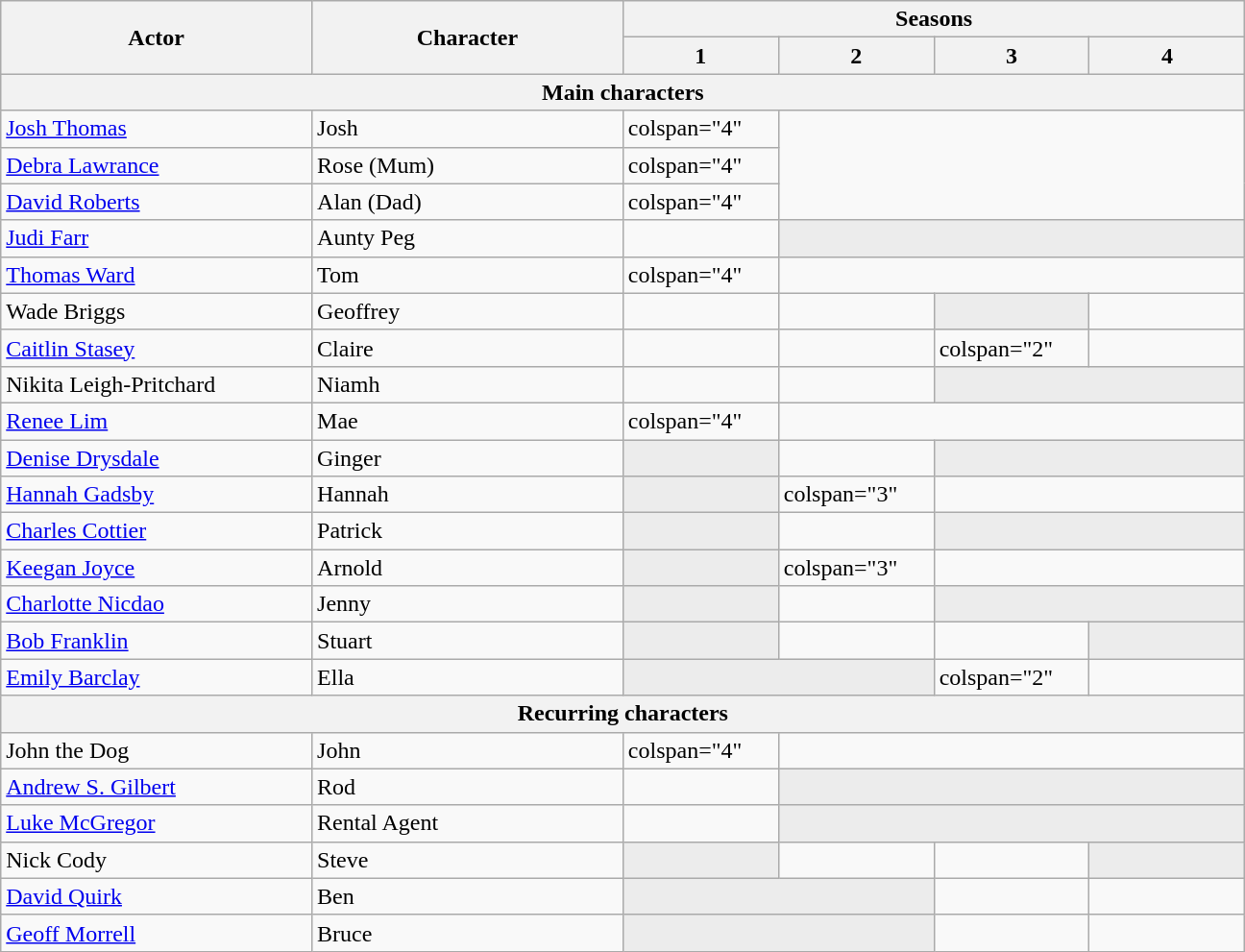<table class="wikitable">
<tr>
<th style="width:20%;" rowspan="2">Actor</th>
<th style="width:20%;" rowspan="2">Character</th>
<th colspan="6">Seasons</th>
</tr>
<tr>
<th style="width:10%;">1</th>
<th style="width:10%;">2</th>
<th style="width:10%;">3</th>
<th style="width:10%;">4</th>
</tr>
<tr>
<th colspan="8">Main characters</th>
</tr>
<tr>
<td><a href='#'>Josh Thomas</a></td>
<td>Josh</td>
<td>colspan="4" </td>
</tr>
<tr>
<td><a href='#'>Debra Lawrance</a></td>
<td>Rose (Mum)</td>
<td>colspan="4" </td>
</tr>
<tr>
<td><a href='#'>David Roberts</a></td>
<td>Alan (Dad)</td>
<td>colspan="4" </td>
</tr>
<tr>
<td><a href='#'>Judi Farr</a></td>
<td>Aunty Peg</td>
<td></td>
<td colspan="3" style="background: #ececec; color: grey; vertical-align: middle; text-align: center; " class="table-na"></td>
</tr>
<tr>
<td><a href='#'>Thomas Ward</a></td>
<td>Tom</td>
<td>colspan="4" </td>
</tr>
<tr>
<td>Wade Briggs</td>
<td>Geoffrey</td>
<td></td>
<td></td>
<td style="background: #ececec; color: grey; vertical-align: middle; text-align: center; " class="table-na"></td>
<td></td>
</tr>
<tr>
<td><a href='#'>Caitlin Stasey</a></td>
<td>Claire</td>
<td></td>
<td></td>
<td>colspan="2" </td>
</tr>
<tr>
<td>Nikita Leigh-Pritchard</td>
<td>Niamh</td>
<td></td>
<td></td>
<td colspan="2" style="background: #ececec; color: grey; vertical-align: middle; text-align: center; " class="table-na"></td>
</tr>
<tr>
<td><a href='#'>Renee Lim</a></td>
<td>Mae</td>
<td>colspan="4" </td>
</tr>
<tr>
<td><a href='#'>Denise Drysdale</a></td>
<td>Ginger</td>
<td style="background: #ececec; color: grey; vertical-align: middle; text-align: center; " class="table-na"></td>
<td></td>
<td colspan="2" style="background: #ececec; color: grey; vertical-align: middle; text-align: center; " class="table-na"></td>
</tr>
<tr>
<td><a href='#'>Hannah Gadsby</a></td>
<td>Hannah</td>
<td style="background: #ececec; color: grey; vertical-align: middle; text-align: center; " class="table-na"></td>
<td>colspan="3" </td>
</tr>
<tr>
<td><a href='#'>Charles Cottier</a></td>
<td>Patrick</td>
<td style="background: #ececec; color: grey; vertical-align: middle; text-align: center; " class="table-na"></td>
<td></td>
<td colspan="2" style="background: #ececec; color: grey; vertical-align: middle; text-align: center; " class="table-na"></td>
</tr>
<tr>
<td><a href='#'>Keegan Joyce</a></td>
<td>Arnold</td>
<td style="background: #ececec; color: grey; vertical-align: middle; text-align: center; " class="table-na"></td>
<td>colspan="3" </td>
</tr>
<tr>
<td><a href='#'>Charlotte Nicdao</a></td>
<td>Jenny</td>
<td style="background: #ececec; color: grey; vertical-align: middle; text-align: center; " class="table-na"></td>
<td></td>
<td colspan="2" style="background: #ececec; color: grey; vertical-align: middle; text-align: center; " class="table-na"></td>
</tr>
<tr>
<td><a href='#'>Bob Franklin</a></td>
<td>Stuart</td>
<td style="background: #ececec; color: grey; vertical-align: middle; text-align: center; " class="table-na"></td>
<td></td>
<td></td>
<td style="background: #ececec; color: grey; vertical-align: middle; text-align: center; " class="table-na"></td>
</tr>
<tr>
<td><a href='#'>Emily Barclay</a></td>
<td>Ella</td>
<td colspan="2" style="background: #ececec; color: grey; vertical-align: middle; text-align: center; " class="table-na"></td>
<td>colspan="2" </td>
</tr>
<tr>
<th colspan="8">Recurring characters</th>
</tr>
<tr>
<td>John the Dog</td>
<td>John</td>
<td>colspan="4" </td>
</tr>
<tr>
<td><a href='#'>Andrew S. Gilbert</a></td>
<td>Rod</td>
<td></td>
<td colspan="3" style="background: #ececec; color: grey; vertical-align: middle; text-align: center; " class="table-na"></td>
</tr>
<tr>
<td><a href='#'>Luke McGregor</a></td>
<td>Rental Agent</td>
<td></td>
<td colspan="3" style="background: #ececec; color: grey; vertical-align: middle; text-align: center; " class="table-na"></td>
</tr>
<tr>
<td>Nick Cody</td>
<td>Steve</td>
<td style="background: #ececec; color: grey; vertical-align: middle; text-align: center; " class="table-na"></td>
<td></td>
<td></td>
<td style="background: #ececec; color: grey; vertical-align: middle; text-align: center; " class="table-na"></td>
</tr>
<tr>
<td><a href='#'>David Quirk</a></td>
<td>Ben</td>
<td colspan="2" style="background: #ececec; color: grey; vertical-align: middle; text-align: center; " class="table-na"></td>
<td></td>
<td></td>
</tr>
<tr>
<td><a href='#'>Geoff Morrell</a></td>
<td>Bruce</td>
<td colspan="2" style="background: #ececec; color: grey; vertical-align: middle; text-align: center; " class="table-na"></td>
<td></td>
<td></td>
</tr>
</table>
